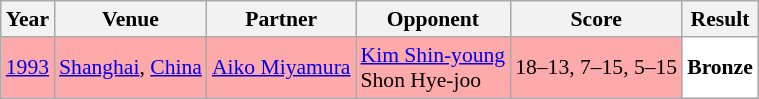<table class="sortable wikitable" style="font-size: 90%;">
<tr>
<th>Year</th>
<th>Venue</th>
<th>Partner</th>
<th>Opponent</th>
<th>Score</th>
<th>Result</th>
</tr>
<tr style="background:#FFAAAA">
<td align="center"><a href='#'>1993</a></td>
<td align="left"><a href='#'>Shanghai</a>, <a href='#'>China</a></td>
<td align="left"> <a href='#'>Aiko Miyamura</a></td>
<td align="left"> <a href='#'>Kim Shin-young</a> <br>  Shon Hye-joo</td>
<td align="left">18–13, 7–15, 5–15</td>
<td style="text-align:left; background:white"> <strong>Bronze</strong></td>
</tr>
</table>
